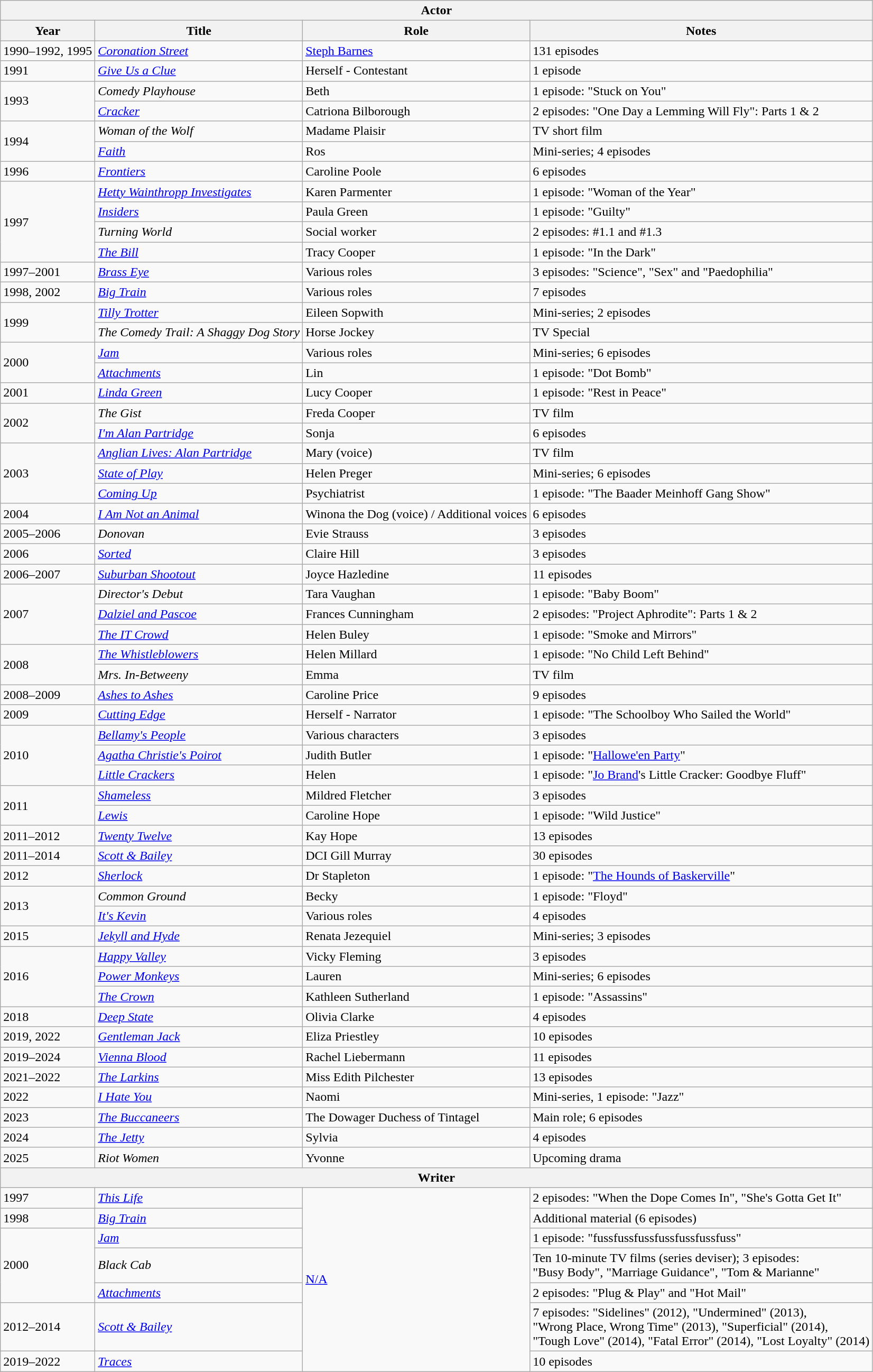<table class="wikitable sortable">
<tr>
<th colspan=4><strong>Actor</strong></th>
</tr>
<tr>
<th>Year</th>
<th>Title</th>
<th>Role</th>
<th class="unsortable">Notes</th>
</tr>
<tr>
<td>1990–1992, 1995</td>
<td><em><a href='#'>Coronation Street</a></em></td>
<td><a href='#'>Steph Barnes</a></td>
<td>131 episodes</td>
</tr>
<tr>
<td>1991</td>
<td><em><a href='#'>Give Us a Clue</a></em></td>
<td>Herself - Contestant</td>
<td>1 episode</td>
</tr>
<tr>
<td rowspan="2">1993</td>
<td><em>Comedy Playhouse</em></td>
<td>Beth</td>
<td>1 episode: "Stuck on You"</td>
</tr>
<tr>
<td><em><a href='#'>Cracker</a></em></td>
<td>Catriona Bilborough</td>
<td>2 episodes: "One Day a Lemming Will Fly": Parts 1 & 2</td>
</tr>
<tr>
<td rowspan="2">1994</td>
<td><em>Woman of the Wolf</em></td>
<td>Madame Plaisir</td>
<td>TV short film</td>
</tr>
<tr>
<td><em><a href='#'>Faith</a></em></td>
<td>Ros</td>
<td>Mini-series; 4 episodes</td>
</tr>
<tr>
<td>1996</td>
<td><em><a href='#'>Frontiers</a></em></td>
<td>Caroline Poole</td>
<td>6 episodes</td>
</tr>
<tr>
<td rowspan="4">1997</td>
<td><em><a href='#'>Hetty Wainthropp Investigates</a></em></td>
<td>Karen Parmenter</td>
<td>1 episode: "Woman of the Year"</td>
</tr>
<tr>
<td><em><a href='#'>Insiders</a></em></td>
<td>Paula Green</td>
<td>1 episode: "Guilty"</td>
</tr>
<tr>
<td><em>Turning World</em></td>
<td>Social worker</td>
<td>2 episodes: #1.1 and #1.3</td>
</tr>
<tr>
<td><em><a href='#'>The Bill</a></em></td>
<td>Tracy Cooper</td>
<td>1 episode: "In the Dark"</td>
</tr>
<tr>
<td>1997–2001</td>
<td><em><a href='#'>Brass Eye</a></em></td>
<td>Various roles</td>
<td>3 episodes: "Science", "Sex" and "Paedophilia"</td>
</tr>
<tr>
<td>1998, 2002</td>
<td><em><a href='#'>Big Train</a></em></td>
<td>Various roles</td>
<td>7 episodes</td>
</tr>
<tr>
<td rowspan="2">1999</td>
<td><em><a href='#'>Tilly Trotter</a></em></td>
<td>Eileen Sopwith</td>
<td>Mini-series; 2 episodes</td>
</tr>
<tr>
<td><em>The Comedy Trail: A Shaggy Dog Story</em></td>
<td>Horse Jockey</td>
<td>TV Special</td>
</tr>
<tr>
<td rowspan="2">2000</td>
<td><em><a href='#'>Jam</a></em></td>
<td>Various roles</td>
<td>Mini-series; 6 episodes</td>
</tr>
<tr>
<td><em><a href='#'>Attachments</a></em></td>
<td>Lin</td>
<td>1 episode: "Dot Bomb"</td>
</tr>
<tr>
<td>2001</td>
<td><em><a href='#'>Linda Green</a></em></td>
<td>Lucy Cooper</td>
<td>1 episode: "Rest in Peace"</td>
</tr>
<tr>
<td rowspan="2">2002</td>
<td><em>The Gist</em></td>
<td>Freda Cooper</td>
<td>TV film</td>
</tr>
<tr>
<td><em><a href='#'>I'm Alan Partridge</a></em></td>
<td>Sonja</td>
<td>6 episodes</td>
</tr>
<tr>
<td rowspan="3">2003</td>
<td><em><a href='#'>Anglian Lives: Alan Partridge</a></em></td>
<td>Mary (voice)</td>
<td>TV film</td>
</tr>
<tr>
<td><em><a href='#'>State of Play</a></em></td>
<td>Helen Preger</td>
<td>Mini-series; 6 episodes</td>
</tr>
<tr>
<td><em><a href='#'>Coming Up</a></em></td>
<td>Psychiatrist</td>
<td>1 episode: "The Baader Meinhoff Gang Show"</td>
</tr>
<tr>
<td>2004</td>
<td><em><a href='#'>I Am Not an Animal</a></em></td>
<td>Winona the Dog (voice) / Additional voices</td>
<td>6 episodes</td>
</tr>
<tr>
<td>2005–2006</td>
<td><em>Donovan</em></td>
<td>Evie Strauss</td>
<td>3 episodes</td>
</tr>
<tr>
<td>2006</td>
<td><em><a href='#'>Sorted</a></em></td>
<td>Claire Hill</td>
<td>3 episodes</td>
</tr>
<tr>
<td>2006–2007</td>
<td><em><a href='#'>Suburban Shootout</a></em></td>
<td>Joyce Hazledine</td>
<td>11 episodes</td>
</tr>
<tr>
<td rowspan="3">2007</td>
<td><em>Director's Debut</em></td>
<td>Tara Vaughan</td>
<td>1 episode: "Baby Boom"</td>
</tr>
<tr>
<td><em><a href='#'>Dalziel and Pascoe</a></em></td>
<td>Frances Cunningham</td>
<td>2 episodes: "Project Aphrodite": Parts 1 & 2</td>
</tr>
<tr>
<td><em><a href='#'>The IT Crowd</a></em></td>
<td>Helen Buley</td>
<td>1 episode: "Smoke and Mirrors"</td>
</tr>
<tr>
<td rowspan="2">2008</td>
<td><em><a href='#'>The Whistleblowers</a></em></td>
<td>Helen Millard</td>
<td>1 episode: "No Child Left Behind"</td>
</tr>
<tr>
<td><em>Mrs. In-Betweeny</em></td>
<td>Emma</td>
<td>TV film</td>
</tr>
<tr>
<td>2008–2009</td>
<td><em><a href='#'>Ashes to Ashes</a></em> </td>
<td>Caroline Price</td>
<td>9 episodes</td>
</tr>
<tr>
<td>2009</td>
<td><em><a href='#'>Cutting Edge</a></em></td>
<td>Herself - Narrator</td>
<td>1 episode: "The Schoolboy Who Sailed the World"</td>
</tr>
<tr>
<td rowspan="3">2010</td>
<td><em><a href='#'>Bellamy's People</a></em></td>
<td>Various characters</td>
<td>3 episodes</td>
</tr>
<tr>
<td><em><a href='#'>Agatha Christie's Poirot</a></em></td>
<td>Judith Butler</td>
<td>1 episode: "<a href='#'>Hallowe'en Party</a>"</td>
</tr>
<tr>
<td><em><a href='#'>Little Crackers</a></em></td>
<td>Helen</td>
<td>1 episode: "<a href='#'>Jo Brand</a>'s Little Cracker: Goodbye Fluff"</td>
</tr>
<tr>
<td rowspan="2">2011</td>
<td><em><a href='#'>Shameless</a></em></td>
<td>Mildred Fletcher</td>
<td>3 episodes</td>
</tr>
<tr>
<td><em><a href='#'>Lewis</a></em></td>
<td>Caroline Hope</td>
<td>1 episode: "Wild Justice"</td>
</tr>
<tr>
<td>2011–2012</td>
<td><em><a href='#'>Twenty Twelve</a></em></td>
<td>Kay Hope</td>
<td>13 episodes</td>
</tr>
<tr>
<td>2011–2014</td>
<td><em><a href='#'>Scott & Bailey</a></em></td>
<td>DCI Gill Murray</td>
<td>30 episodes</td>
</tr>
<tr>
<td>2012</td>
<td><em><a href='#'>Sherlock</a></em></td>
<td>Dr Stapleton</td>
<td>1 episode: "<a href='#'>The Hounds of Baskerville</a>"</td>
</tr>
<tr>
<td rowspan="2">2013</td>
<td><em>Common Ground</em></td>
<td>Becky</td>
<td>1 episode: "Floyd"</td>
</tr>
<tr>
<td><em><a href='#'>It's Kevin</a></em></td>
<td>Various roles</td>
<td>4 episodes</td>
</tr>
<tr>
<td>2015</td>
<td><em><a href='#'>Jekyll and Hyde</a></em></td>
<td>Renata Jezequiel</td>
<td>Mini-series; 3 episodes</td>
</tr>
<tr>
<td rowspan="3">2016</td>
<td><em><a href='#'>Happy Valley</a></em></td>
<td>Vicky Fleming</td>
<td>3 episodes</td>
</tr>
<tr>
<td><em><a href='#'>Power Monkeys</a></em> </td>
<td>Lauren</td>
<td>Mini-series; 6 episodes</td>
</tr>
<tr>
<td><em><a href='#'>The Crown</a></em></td>
<td>Kathleen Sutherland</td>
<td>1 episode: "Assassins"</td>
</tr>
<tr>
<td>2018</td>
<td><em><a href='#'>Deep State</a></em></td>
<td>Olivia Clarke</td>
<td>4 episodes</td>
</tr>
<tr>
<td>2019, 2022</td>
<td><em><a href='#'>Gentleman Jack</a></em></td>
<td>Eliza Priestley</td>
<td>10 episodes</td>
</tr>
<tr>
<td>2019–2024</td>
<td><em><a href='#'>Vienna Blood</a></em> </td>
<td>Rachel Liebermann</td>
<td>11 episodes</td>
</tr>
<tr>
<td>2021–2022</td>
<td><em><a href='#'>The Larkins</a></em></td>
<td>Miss Edith Pilchester</td>
<td>13 episodes</td>
</tr>
<tr>
<td>2022</td>
<td><em><a href='#'>I Hate You</a></em></td>
<td>Naomi</td>
<td>Mini-series, 1 episode: "Jazz"</td>
</tr>
<tr>
<td>2023</td>
<td><em><a href='#'>The Buccaneers</a></em></td>
<td>The Dowager Duchess of Tintagel</td>
<td>Main role; 6 episodes</td>
</tr>
<tr>
<td>2024</td>
<td><em><a href='#'>The Jetty</a></em></td>
<td>Sylvia</td>
<td>4 episodes</td>
</tr>
<tr>
<td>2025</td>
<td><em>Riot Women</em></td>
<td>Yvonne</td>
<td>Upcoming drama</td>
</tr>
<tr>
<th colspan=4><strong>Writer</strong></th>
</tr>
<tr>
<td>1997</td>
<td><em><a href='#'>This Life</a></em></td>
<td rowspan=7><a href='#'>N/A</a></td>
<td>2 episodes: "When the Dope Comes In", "She's Gotta Get It"</td>
</tr>
<tr>
<td>1998</td>
<td><em><a href='#'>Big Train</a></em></td>
<td>Additional material (6 episodes)</td>
</tr>
<tr>
<td rowspan="3">2000</td>
<td><em><a href='#'>Jam</a></em></td>
<td>1 episode: "fussfussfussfussfussfussfuss"</td>
</tr>
<tr>
<td><em>Black Cab</em></td>
<td>Ten 10-minute TV films (series deviser); 3 episodes:<br>"Busy Body", "Marriage Guidance", "Tom & Marianne"</td>
</tr>
<tr>
<td><em><a href='#'>Attachments</a></em></td>
<td>2 episodes: "Plug & Play" and "Hot Mail"</td>
</tr>
<tr>
<td>2012–2014</td>
<td><em><a href='#'>Scott & Bailey</a></em></td>
<td>7 episodes: "Sidelines" (2012), "Undermined" (2013),<br>"Wrong Place, Wrong Time" (2013), "Superficial" (2014),<br>"Tough Love" (2014), "Fatal Error" (2014), "Lost Loyalty" (2014)</td>
</tr>
<tr>
<td>2019–2022</td>
<td><em><a href='#'>Traces</a></em> </td>
<td>10 episodes</td>
</tr>
</table>
